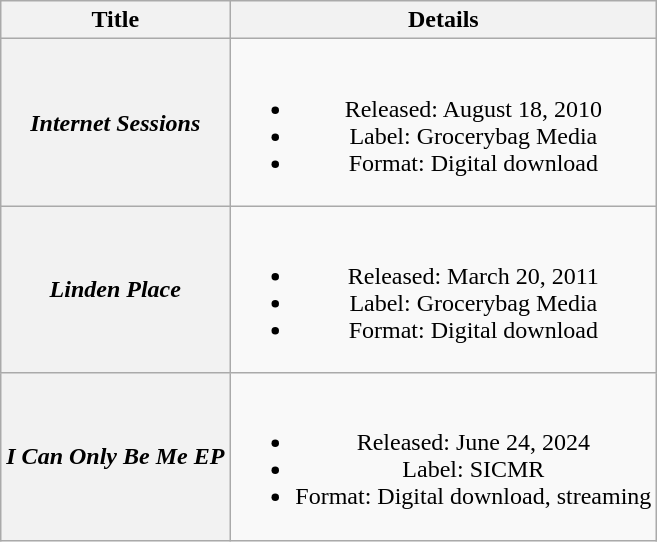<table class="wikitable plainrowheaders" style="text-align:center;">
<tr>
<th scope="col">Title</th>
<th scope="col">Details</th>
</tr>
<tr>
<th scope="row"><em>Internet Sessions</em></th>
<td><br><ul><li>Released: August 18, 2010</li><li>Label: Grocerybag Media</li><li>Format: Digital download</li></ul></td>
</tr>
<tr>
<th scope="row"><em>Linden Place</em></th>
<td><br><ul><li>Released: March 20, 2011</li><li>Label: Grocerybag Media</li><li>Format: Digital download</li></ul></td>
</tr>
<tr>
<th scope="row"><em>I Can Only Be Me EP</em></th>
<td><br><ul><li>Released: June 24, 2024</li><li>Label: SICMR</li><li>Format: Digital download, streaming</li></ul></td>
</tr>
</table>
